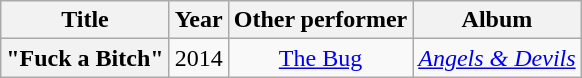<table class="wikitable plainrowheaders" style="text-align:center;">
<tr>
<th scope="col">Title</th>
<th scope="col">Year</th>
<th scope="col">Other performer</th>
<th scope="col">Album</th>
</tr>
<tr>
<th scope="row">"Fuck a Bitch"</th>
<td>2014</td>
<td><a href='#'>The Bug</a></td>
<td><em><a href='#'>Angels & Devils</a></em></td>
</tr>
</table>
